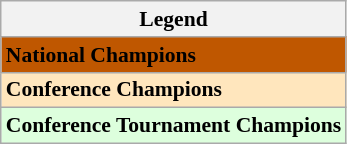<table class="wikitable" style="font-size:90%">
<tr>
<th !colspan="2">Legend</th>
</tr>
<tr>
<td bgcolor="#BF5700"><strong>National Champions</strong></td>
</tr>
<tr>
<td bgcolor="#FFE6BD"><strong>Conference Champions</strong></td>
</tr>
<tr>
<td bgcolor="#DDFFDD"><strong>Conference Tournament Champions</strong></td>
</tr>
</table>
